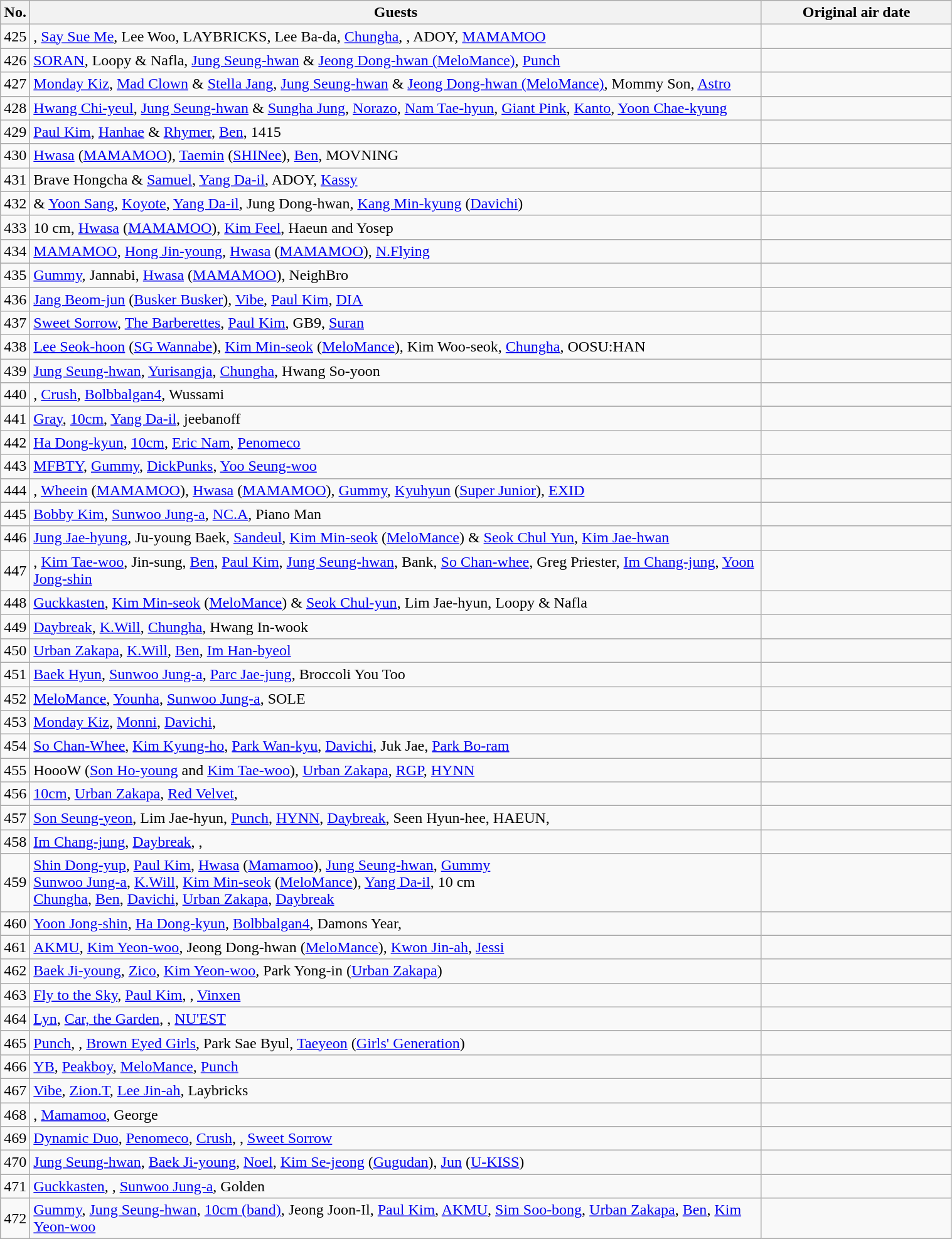<table class="wikitable" style="width:80%; style="text-align:center" margin:auto; background:#FFFFFF;">
<tr>
<th>No.</th>
<th>Guests</th>
<th width="20%">Original air date</th>
</tr>
<tr>
<td>425</td>
<td>, <a href='#'>Say Sue Me</a>, Lee Woo, LAYBRICKS, Lee Ba-da, <a href='#'>Chungha</a>, , ADOY, <a href='#'>MAMAMOO</a></td>
<td></td>
</tr>
<tr>
<td>426</td>
<td><a href='#'>SORAN</a>, Loopy & Nafla, <a href='#'>Jung Seung-hwan</a> & <a href='#'>Jeong Dong-hwan (MeloMance)</a>, <a href='#'>Punch</a></td>
<td></td>
</tr>
<tr>
<td>427</td>
<td><a href='#'>Monday Kiz</a>, <a href='#'>Mad Clown</a> & <a href='#'>Stella Jang</a>, <a href='#'>Jung Seung-hwan</a> & <a href='#'>Jeong Dong-hwan (MeloMance)</a>, Mommy Son, <a href='#'>Astro</a></td>
<td></td>
</tr>
<tr>
<td>428</td>
<td><a href='#'>Hwang Chi-yeul</a>, <a href='#'>Jung Seung-hwan</a> & <a href='#'>Sungha Jung</a>, <a href='#'>Norazo</a>, <a href='#'>Nam Tae-hyun</a>, <a href='#'>Giant Pink</a>, <a href='#'>Kanto</a>, <a href='#'>Yoon Chae-kyung</a></td>
<td></td>
</tr>
<tr>
<td>429</td>
<td><a href='#'>Paul Kim</a>, <a href='#'>Hanhae</a> & <a href='#'>Rhymer</a>, <a href='#'>Ben</a>, 1415</td>
<td></td>
</tr>
<tr>
<td>430</td>
<td><a href='#'>Hwasa</a> (<a href='#'>MAMAMOO</a>), <a href='#'>Taemin</a> (<a href='#'>SHINee</a>), <a href='#'>Ben</a>, MOVNING</td>
<td></td>
</tr>
<tr>
<td>431</td>
<td>Brave Hongcha & <a href='#'>Samuel</a>, <a href='#'>Yang Da-il</a>, ADOY, <a href='#'>Kassy</a></td>
<td></td>
</tr>
<tr>
<td>432</td>
<td> & <a href='#'>Yoon Sang</a>, <a href='#'>Koyote</a>, <a href='#'>Yang Da-il</a>, Jung Dong-hwan, <a href='#'>Kang Min-kyung</a> (<a href='#'>Davichi</a>)</td>
<td></td>
</tr>
<tr>
<td>433</td>
<td>10 cm, <a href='#'>Hwasa</a> (<a href='#'>MAMAMOO</a>), <a href='#'>Kim Feel</a>, Haeun and Yosep</td>
<td></td>
</tr>
<tr>
<td>434</td>
<td><a href='#'>MAMAMOO</a>, <a href='#'>Hong Jin-young</a>, <a href='#'>Hwasa</a> (<a href='#'>MAMAMOO</a>), <a href='#'>N.Flying</a></td>
<td></td>
</tr>
<tr>
<td>435</td>
<td><a href='#'>Gummy</a>, Jannabi, <a href='#'>Hwasa</a> (<a href='#'>MAMAMOO</a>), NeighBro</td>
<td></td>
</tr>
<tr>
<td>436</td>
<td><a href='#'>Jang Beom-jun</a> (<a href='#'>Busker Busker</a>), <a href='#'>Vibe</a>, <a href='#'>Paul Kim</a>, <a href='#'>DIA</a></td>
<td></td>
</tr>
<tr>
<td>437</td>
<td><a href='#'>Sweet Sorrow</a>, <a href='#'>The Barberettes</a>, <a href='#'>Paul Kim</a>, GB9, <a href='#'>Suran</a></td>
<td></td>
</tr>
<tr>
<td>438</td>
<td><a href='#'>Lee Seok-hoon</a> (<a href='#'>SG Wannabe</a>), <a href='#'>Kim Min-seok</a> (<a href='#'>MeloMance</a>), Kim Woo-seok, <a href='#'>Chungha</a>, OOSU:HAN</td>
<td></td>
</tr>
<tr>
<td>439</td>
<td><a href='#'>Jung Seung-hwan</a>, <a href='#'>Yurisangja</a>, <a href='#'>Chungha</a>, Hwang So-yoon</td>
<td></td>
</tr>
<tr>
<td>440</td>
<td>, <a href='#'>Crush</a>, <a href='#'>Bolbbalgan4</a>, Wussami</td>
<td></td>
</tr>
<tr>
<td>441</td>
<td><a href='#'>Gray</a>, <a href='#'>10cm</a>, <a href='#'>Yang Da-il</a>, jeebanoff</td>
<td></td>
</tr>
<tr>
<td>442</td>
<td><a href='#'>Ha Dong-kyun</a>, <a href='#'>10cm</a>, <a href='#'>Eric Nam</a>, <a href='#'>Penomeco</a></td>
<td></td>
</tr>
<tr>
<td>443</td>
<td><a href='#'>MFBTY</a>, <a href='#'>Gummy</a>, <a href='#'>DickPunks</a>, <a href='#'>Yoo Seung-woo</a></td>
<td></td>
</tr>
<tr>
<td>444</td>
<td>, <a href='#'>Wheein</a> (<a href='#'>MAMAMOO</a>), <a href='#'>Hwasa</a> (<a href='#'>MAMAMOO</a>), <a href='#'>Gummy</a>, <a href='#'>Kyuhyun</a> (<a href='#'>Super Junior</a>), <a href='#'>EXID</a></td>
<td></td>
</tr>
<tr>
<td>445</td>
<td><a href='#'>Bobby Kim</a>, <a href='#'>Sunwoo Jung-a</a>, <a href='#'>NC.A</a>, Piano Man</td>
<td></td>
</tr>
<tr>
<td>446</td>
<td><a href='#'>Jung Jae-hyung</a>, Ju-young Baek, <a href='#'>Sandeul</a>, <a href='#'>Kim Min-seok</a> (<a href='#'>MeloMance</a>) & <a href='#'>Seok Chul Yun</a>, <a href='#'>Kim Jae-hwan</a></td>
<td></td>
</tr>
<tr>
<td>447</td>
<td>, <a href='#'>Kim Tae-woo</a>, Jin-sung, <a href='#'>Ben</a>, <a href='#'>Paul Kim</a>, <a href='#'>Jung Seung-hwan</a>, Bank, <a href='#'>So Chan-whee</a>, Greg Priester, <a href='#'>Im Chang-jung</a>, <a href='#'>Yoon Jong-shin</a></td>
<td></td>
</tr>
<tr>
<td>448</td>
<td><a href='#'>Guckkasten</a>,  <a href='#'>Kim Min-seok</a> (<a href='#'>MeloMance</a>) & <a href='#'>Seok Chul-yun</a>, Lim Jae-hyun, Loopy & Nafla</td>
<td></td>
</tr>
<tr>
<td>449</td>
<td><a href='#'>Daybreak</a>, <a href='#'>K.Will</a>, <a href='#'>Chungha</a>, Hwang In-wook</td>
<td></td>
</tr>
<tr>
<td>450</td>
<td><a href='#'>Urban Zakapa</a>, <a href='#'>K.Will</a>, <a href='#'>Ben</a>, <a href='#'>Im Han-byeol</a></td>
<td></td>
</tr>
<tr>
<td>451</td>
<td><a href='#'>Baek Hyun</a>, <a href='#'>Sunwoo Jung-a</a>, <a href='#'>Parc Jae-jung</a>, Broccoli You Too</td>
<td></td>
</tr>
<tr>
<td>452</td>
<td><a href='#'>MeloMance</a>, <a href='#'>Younha</a>, <a href='#'>Sunwoo Jung-a</a>, SOLE</td>
<td></td>
</tr>
<tr>
<td>453</td>
<td><a href='#'>Monday Kiz</a>, <a href='#'>Monni</a>, <a href='#'>Davichi</a>, </td>
<td></td>
</tr>
<tr>
<td>454</td>
<td><a href='#'>So Chan-Whee</a>, <a href='#'>Kim Kyung-ho</a>, <a href='#'>Park Wan-kyu</a>, <a href='#'>Davichi</a>, Juk Jae, <a href='#'>Park Bo-ram</a></td>
<td></td>
</tr>
<tr>
<td>455</td>
<td>HoooW (<a href='#'>Son Ho-young</a> and <a href='#'>Kim Tae-woo</a>), <a href='#'>Urban Zakapa</a>, <a href='#'>RGP</a>, <a href='#'>HYNN</a></td>
<td></td>
</tr>
<tr>
<td>456</td>
<td><a href='#'>10cm</a>, <a href='#'>Urban Zakapa</a>, <a href='#'>Red Velvet</a>, </td>
<td></td>
</tr>
<tr>
<td>457</td>
<td><a href='#'>Son Seung-yeon</a>, Lim Jae-hyun, <a href='#'>Punch</a>, <a href='#'>HYNN</a>, <a href='#'>Daybreak</a>, Seen Hyun-hee, HAEUN, </td>
<td></td>
</tr>
<tr>
<td>458</td>
<td><a href='#'>Im Chang-jung</a>, <a href='#'>Daybreak</a>, , </td>
<td></td>
</tr>
<tr>
<td>459</td>
<td><a href='#'>Shin Dong-yup</a>, <a href='#'>Paul Kim</a>, <a href='#'>Hwasa</a> (<a href='#'>Mamamoo</a>), <a href='#'>Jung Seung-hwan</a>, <a href='#'>Gummy</a><br><a href='#'>Sunwoo Jung-a</a>, <a href='#'>K.Will</a>, <a href='#'>Kim Min-seok</a> (<a href='#'>MeloMance</a>), <a href='#'>Yang Da-il</a>, 10 cm<br><a href='#'>Chungha</a>, <a href='#'>Ben</a>, <a href='#'>Davichi</a>, <a href='#'>Urban Zakapa</a>, <a href='#'>Daybreak</a></td>
<td></td>
</tr>
<tr>
<td>460</td>
<td><a href='#'>Yoon Jong-shin</a>, <a href='#'>Ha Dong-kyun</a>, <a href='#'>Bolbbalgan4</a>, Damons Year, </td>
<td></td>
</tr>
<tr>
<td>461</td>
<td><a href='#'>AKMU</a>, <a href='#'>Kim Yeon-woo</a>, Jeong Dong-hwan (<a href='#'>MeloMance</a>), <a href='#'>Kwon Jin-ah</a>, <a href='#'>Jessi</a></td>
<td></td>
</tr>
<tr>
<td>462</td>
<td><a href='#'>Baek Ji-young</a>, <a href='#'>Zico</a>, <a href='#'>Kim Yeon-woo</a>, Park Yong-in (<a href='#'>Urban Zakapa</a>)</td>
<td></td>
</tr>
<tr>
<td>463</td>
<td><a href='#'>Fly to the Sky</a>, <a href='#'>Paul Kim</a>, , <a href='#'>Vinxen</a></td>
<td></td>
</tr>
<tr>
<td>464</td>
<td><a href='#'>Lyn</a>, <a href='#'>Car, the Garden</a>, , <a href='#'>NU'EST</a></td>
<td></td>
</tr>
<tr>
<td>465</td>
<td><a href='#'>Punch</a>, , <a href='#'>Brown Eyed Girls</a>, Park Sae Byul, <a href='#'>Taeyeon</a> (<a href='#'>Girls' Generation</a>)</td>
<td></td>
</tr>
<tr>
<td>466</td>
<td><a href='#'>YB</a>, <a href='#'>Peakboy</a>, <a href='#'>MeloMance</a>, <a href='#'>Punch</a></td>
<td></td>
</tr>
<tr>
<td>467</td>
<td><a href='#'>Vibe</a>, <a href='#'>Zion.T</a>, <a href='#'>Lee Jin-ah</a>, Laybricks</td>
<td></td>
</tr>
<tr>
<td>468</td>
<td>, <a href='#'>Mamamoo</a>, George</td>
<td></td>
</tr>
<tr>
<td>469</td>
<td><a href='#'>Dynamic Duo</a>, <a href='#'>Penomeco</a>, <a href='#'>Crush</a>, , <a href='#'>Sweet Sorrow</a></td>
<td></td>
</tr>
<tr>
<td>470</td>
<td><a href='#'>Jung Seung-hwan</a>, <a href='#'>Baek Ji-young</a>, <a href='#'>Noel</a>, <a href='#'>Kim Se-jeong</a> (<a href='#'>Gugudan</a>), <a href='#'>Jun</a> (<a href='#'>U-KISS</a>)</td>
<td></td>
</tr>
<tr>
<td>471</td>
<td><a href='#'>Guckkasten</a>, , <a href='#'>Sunwoo Jung-a</a>, Golden</td>
<td></td>
</tr>
<tr>
<td>472</td>
<td><a href='#'>Gummy</a>, <a href='#'>Jung Seung-hwan</a>, <a href='#'>10cm (band)</a>, Jeong Joon-Il, <a href='#'>Paul Kim</a>, <a href='#'>AKMU</a>, <a href='#'>Sim Soo-bong</a>, <a href='#'>Urban Zakapa</a>, <a href='#'>Ben</a>, <a href='#'>Kim Yeon-woo</a></td>
<td></td>
</tr>
</table>
